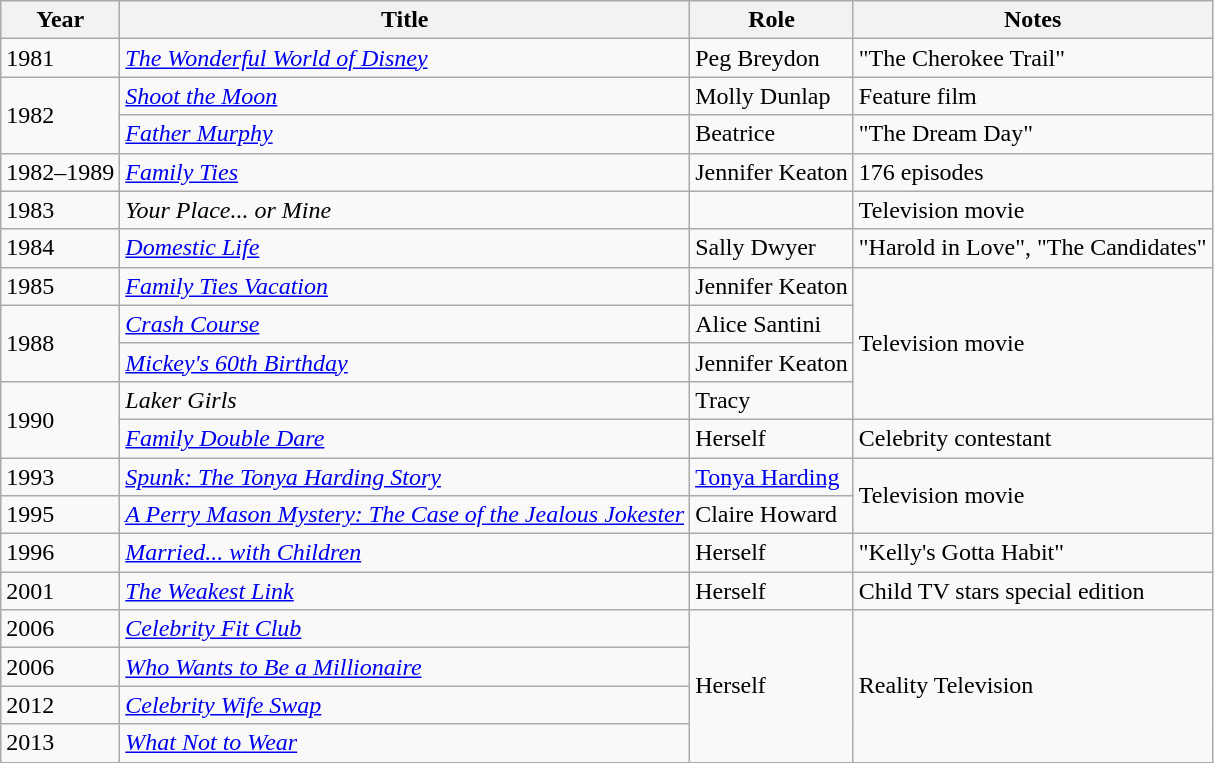<table class="wikitable" style="font-size:100%;">
<tr>
<th>Year</th>
<th>Title</th>
<th>Role</th>
<th>Notes</th>
</tr>
<tr>
<td>1981</td>
<td><em><a href='#'>The Wonderful World of Disney</a></em></td>
<td>Peg Breydon</td>
<td>"The Cherokee Trail"</td>
</tr>
<tr>
<td rowspan=2>1982</td>
<td><em><a href='#'>Shoot the Moon</a></em></td>
<td>Molly Dunlap</td>
<td>Feature film</td>
</tr>
<tr>
<td><em><a href='#'>Father Murphy</a></em></td>
<td>Beatrice</td>
<td>"The Dream Day"</td>
</tr>
<tr>
<td>1982–1989</td>
<td><em><a href='#'>Family Ties</a></em></td>
<td>Jennifer Keaton</td>
<td>176 episodes</td>
</tr>
<tr>
<td>1983</td>
<td><em>Your Place... or Mine</em></td>
<td></td>
<td>Television movie</td>
</tr>
<tr>
<td>1984</td>
<td><em><a href='#'>Domestic Life</a></em></td>
<td>Sally Dwyer</td>
<td>"Harold in Love", "The Candidates"</td>
</tr>
<tr>
<td>1985</td>
<td><em><a href='#'>Family Ties Vacation</a></em></td>
<td>Jennifer Keaton</td>
<td rowspan=4>Television movie</td>
</tr>
<tr>
<td rowspan=2>1988</td>
<td><em><a href='#'>Crash Course</a></em></td>
<td>Alice Santini</td>
</tr>
<tr>
<td><em><a href='#'>Mickey's 60th Birthday</a></em></td>
<td>Jennifer Keaton</td>
</tr>
<tr>
<td rowspan=2>1990</td>
<td><em>Laker Girls</em></td>
<td>Tracy</td>
</tr>
<tr>
<td><em><a href='#'>Family Double Dare</a></em></td>
<td>Herself</td>
<td>Celebrity contestant</td>
</tr>
<tr>
<td>1993</td>
<td><em><a href='#'>Spunk: The Tonya Harding Story</a></em></td>
<td><a href='#'>Tonya Harding</a></td>
<td rowspan=2>Television movie</td>
</tr>
<tr>
<td>1995</td>
<td><em><a href='#'>A Perry Mason Mystery: The Case of the Jealous Jokester</a></em></td>
<td>Claire Howard</td>
</tr>
<tr>
<td>1996</td>
<td><em><a href='#'>Married... with Children</a></em></td>
<td>Herself</td>
<td>"Kelly's Gotta Habit"</td>
</tr>
<tr>
<td>2001</td>
<td><em><a href='#'>The Weakest Link</a></em></td>
<td>Herself</td>
<td>Child TV stars special edition</td>
</tr>
<tr>
<td>2006</td>
<td><em><a href='#'>Celebrity Fit Club</a></em></td>
<td rowspan=4>Herself</td>
<td rowspan=4>Reality Television</td>
</tr>
<tr>
<td>2006</td>
<td><em><a href='#'>Who Wants to Be a Millionaire</a></em></td>
</tr>
<tr>
<td>2012</td>
<td><em><a href='#'>Celebrity Wife Swap</a></em></td>
</tr>
<tr>
<td>2013</td>
<td><em><a href='#'>What Not to Wear</a></em></td>
</tr>
<tr>
</tr>
</table>
